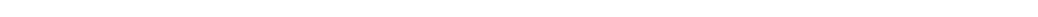<table style="width:88%; text-align:center;">
<tr style="color:white;">
<td style="background:"><strong>90</strong></td>
<td style="background:"><strong>4</strong></td>
<td style="background:"><strong>58</strong></td>
</tr>
</table>
